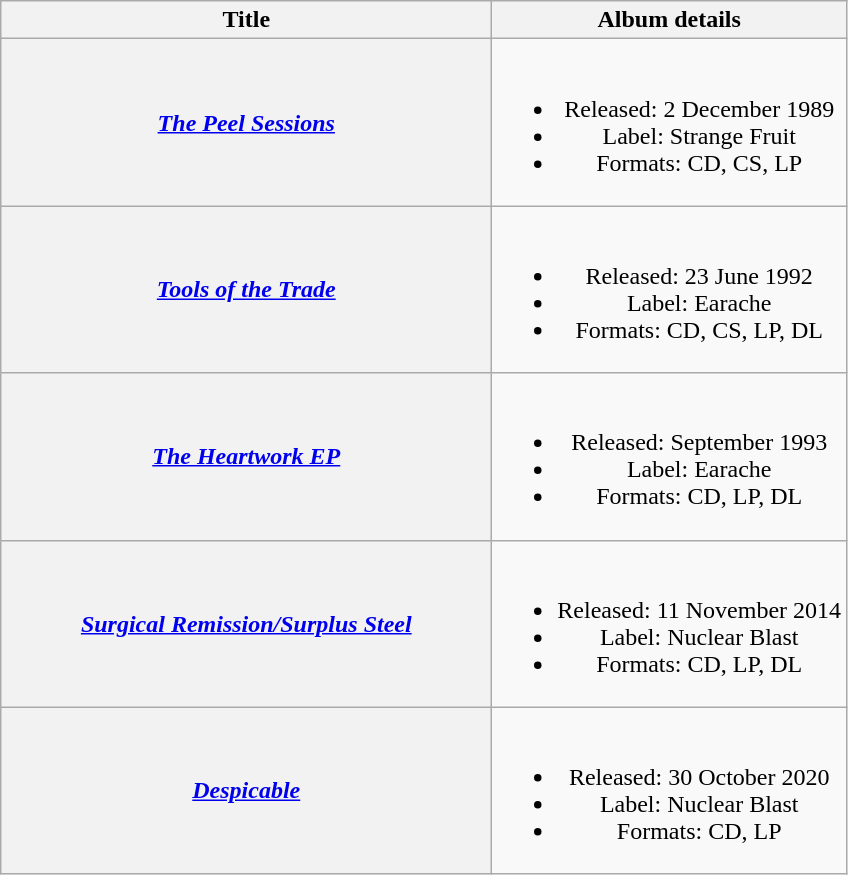<table class="wikitable plainrowheaders" style="text-align:center;">
<tr>
<th scope="col" style="width:20em;">Title</th>
<th scope="col">Album details</th>
</tr>
<tr>
<th scope="row"><em><a href='#'>The Peel Sessions</a></em></th>
<td><br><ul><li>Released: 2 December 1989</li><li>Label: Strange Fruit</li><li>Formats: CD, CS, LP</li></ul></td>
</tr>
<tr>
<th scope="row"><em><a href='#'>Tools of the Trade</a></em></th>
<td><br><ul><li>Released: 23 June 1992</li><li>Label: Earache</li><li>Formats: CD, CS, LP, DL</li></ul></td>
</tr>
<tr>
<th scope="row"><em><a href='#'>The Heartwork EP</a></em></th>
<td><br><ul><li>Released: September 1993</li><li>Label: Earache</li><li>Formats: CD, LP, DL</li></ul></td>
</tr>
<tr>
<th scope="row"><em><a href='#'>Surgical Remission/Surplus Steel</a></em></th>
<td><br><ul><li>Released: 11 November 2014</li><li>Label: Nuclear Blast</li><li>Formats: CD, LP, DL</li></ul></td>
</tr>
<tr>
<th scope="row"><em><a href='#'>Despicable</a></em></th>
<td><br><ul><li>Released: 30 October 2020</li><li>Label: Nuclear Blast</li><li>Formats: CD, LP</li></ul></td>
</tr>
</table>
